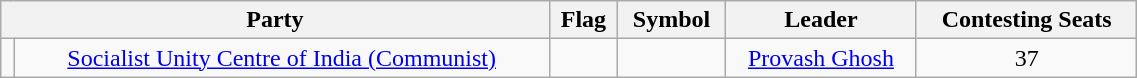<table class="wikitable" width="60%" style="text-align:center">
<tr>
<th colspan="2">Party</th>
<th>Flag</th>
<th>Symbol</th>
<th>Leader</th>
<th>Contesting Seats</th>
</tr>
<tr>
<td></td>
<td><a href='#'>Socialist Unity Centre of India (Communist)</a></td>
<td></td>
<td></td>
<td><a href='#'>Provash Ghosh</a></td>
<td>37</td>
</tr>
</table>
